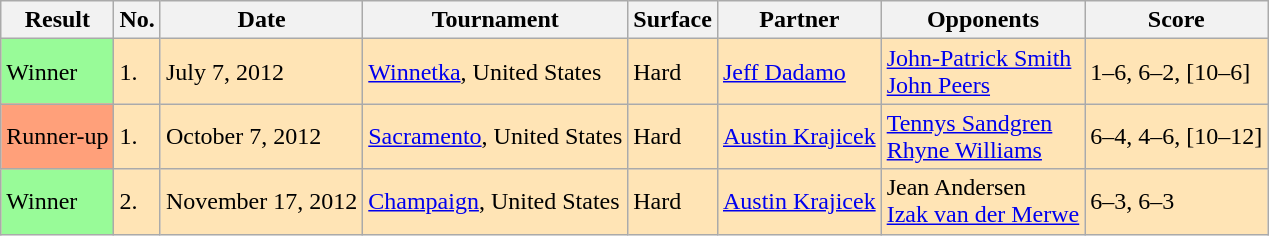<table class="sortable wikitable">
<tr>
<th>Result</th>
<th>No.</th>
<th>Date</th>
<th>Tournament</th>
<th>Surface</th>
<th>Partner</th>
<th>Opponents</th>
<th>Score</th>
</tr>
<tr style="background:moccasin;">
<td bgcolor="98FB98">Winner</td>
<td>1.</td>
<td>July 7, 2012</td>
<td><a href='#'>Winnetka</a>, United States</td>
<td>Hard</td>
<td> <a href='#'>Jeff Dadamo</a></td>
<td> <a href='#'>John-Patrick Smith</a> <br>  <a href='#'>John Peers</a></td>
<td>1–6, 6–2, [10–6]</td>
</tr>
<tr style="background:moccasin;">
<td bgcolor="FFA07A">Runner-up</td>
<td>1.</td>
<td>October 7, 2012</td>
<td><a href='#'>Sacramento</a>, United States</td>
<td>Hard</td>
<td> <a href='#'>Austin Krajicek</a></td>
<td> <a href='#'>Tennys Sandgren</a> <br>  <a href='#'>Rhyne Williams</a></td>
<td>6–4, 4–6, [10–12]</td>
</tr>
<tr style="background:moccasin;">
<td bgcolor="98FB98">Winner</td>
<td>2.</td>
<td>November 17, 2012</td>
<td><a href='#'>Champaign</a>, United States</td>
<td>Hard</td>
<td> <a href='#'>Austin Krajicek</a></td>
<td> Jean Andersen <br>  <a href='#'>Izak van der Merwe</a></td>
<td>6–3, 6–3</td>
</tr>
</table>
